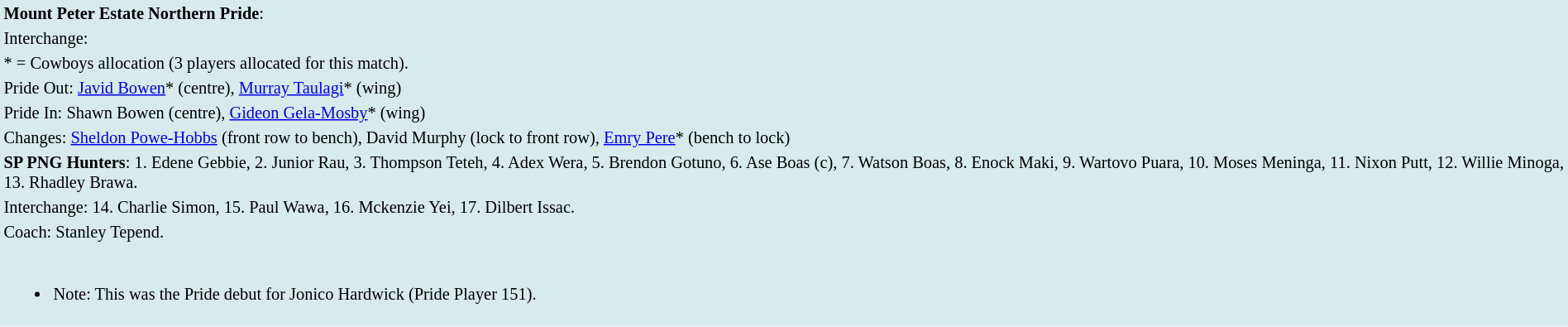<table style="background:#d7ebed; font-size:85%; width:100%;">
<tr>
<td><strong>Mount Peter Estate Northern Pride</strong>:             </td>
</tr>
<tr>
<td>Interchange:    </td>
</tr>
<tr>
<td>* = Cowboys allocation (3 players allocated for this match).</td>
</tr>
<tr>
<td>Pride Out: <a href='#'>Javid Bowen</a>* (centre), <a href='#'>Murray Taulagi</a>* (wing)</td>
</tr>
<tr>
<td>Pride In: Shawn Bowen (centre), <a href='#'>Gideon Gela-Mosby</a>* (wing)</td>
</tr>
<tr>
<td>Changes: <a href='#'>Sheldon Powe-Hobbs</a> (front row to bench), David Murphy (lock to front row), <a href='#'>Emry Pere</a>* (bench to lock)</td>
</tr>
<tr>
<td><strong>SP PNG Hunters</strong>: 1. Edene Gebbie, 2. Junior Rau, 3. Thompson Teteh, 4. Adex Wera, 5. Brendon Gotuno, 6. Ase Boas (c), 7. Watson Boas, 8. Enock Maki, 9. Wartovo Puara, 10. Moses Meninga, 11. Nixon Putt, 12. Willie Minoga, 13. Rhadley Brawa.</td>
</tr>
<tr>
<td>Interchange: 14. Charlie Simon, 15. Paul Wawa, 16. Mckenzie Yei, 17. Dilbert Issac.</td>
</tr>
<tr>
<td>Coach: Stanley Tepend.</td>
</tr>
<tr>
<td><br><ul><li>Note: This was the Pride debut for Jonico Hardwick (Pride Player 151).</li></ul></td>
</tr>
<tr>
</tr>
</table>
